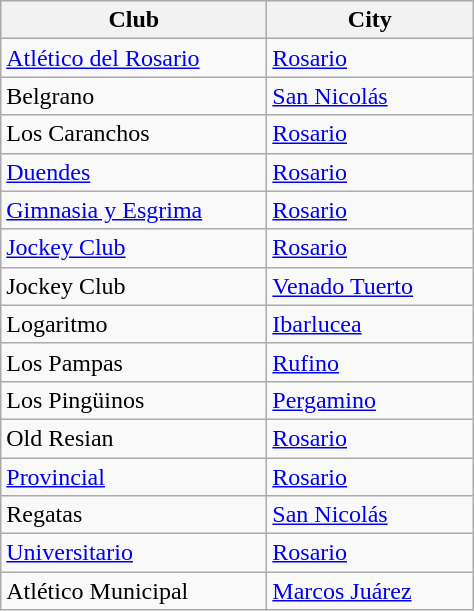<table class="wikitable sortable">
<tr>
<th width=170px>Club</th>
<th width=130px>City</th>
</tr>
<tr>
<td><a href='#'>Atlético del Rosario</a> </td>
<td><a href='#'>Rosario</a></td>
</tr>
<tr>
<td>Belgrano</td>
<td><a href='#'>San Nicolás</a> </td>
</tr>
<tr>
<td>Los Caranchos</td>
<td><a href='#'>Rosario</a></td>
</tr>
<tr>
<td><a href='#'>Duendes</a></td>
<td><a href='#'>Rosario</a></td>
</tr>
<tr>
<td><a href='#'>Gimnasia y Esgrima</a></td>
<td><a href='#'>Rosario</a></td>
</tr>
<tr>
<td><a href='#'>Jockey Club</a></td>
<td><a href='#'>Rosario</a></td>
</tr>
<tr>
<td>Jockey Club</td>
<td><a href='#'>Venado Tuerto</a></td>
</tr>
<tr>
<td>Logaritmo</td>
<td><a href='#'>Ibarlucea</a></td>
</tr>
<tr>
<td>Los Pampas</td>
<td><a href='#'>Rufino</a></td>
</tr>
<tr>
<td>Los Pingüinos</td>
<td><a href='#'>Pergamino</a> </td>
</tr>
<tr>
<td>Old Resian</td>
<td><a href='#'>Rosario</a></td>
</tr>
<tr>
<td><a href='#'>Provincial</a></td>
<td><a href='#'>Rosario</a></td>
</tr>
<tr>
<td>Regatas</td>
<td><a href='#'>San Nicolás</a> </td>
</tr>
<tr>
<td><a href='#'>Universitario</a></td>
<td><a href='#'>Rosario</a></td>
</tr>
<tr>
<td>Atlético Municipal</td>
<td><a href='#'>Marcos Juárez</a> </td>
</tr>
</table>
